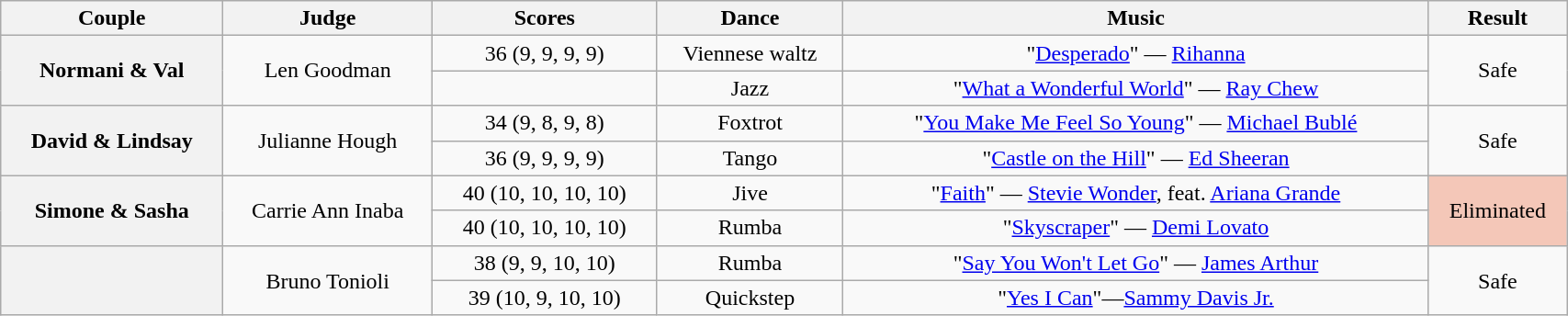<table class="wikitable sortable" style="text-align:center; width:90%">
<tr>
<th scope="col">Couple</th>
<th scope="col" class="unsortable">Judge</th>
<th scope="col">Scores</th>
<th scope="col" class="unsortable">Dance</th>
<th scope="col" class="unsortable">Music</th>
<th scope="col" class="unsortable">Result</th>
</tr>
<tr>
<th scope="row" rowspan=2>Normani & Val</th>
<td rowspan=2>Len Goodman</td>
<td>36 (9, 9, 9, 9)</td>
<td>Viennese waltz</td>
<td>"<a href='#'>Desperado</a>" — <a href='#'>Rihanna</a></td>
<td rowspan=2>Safe</td>
</tr>
<tr>
<td></td>
<td>Jazz</td>
<td>"<a href='#'>What a Wonderful World</a>" — <a href='#'>Ray Chew</a></td>
</tr>
<tr>
<th scope="row" rowspan=2>David & Lindsay</th>
<td rowspan=2>Julianne Hough</td>
<td>34 (9, 8, 9, 8)</td>
<td>Foxtrot</td>
<td>"<a href='#'>You Make Me Feel So Young</a>" — <a href='#'>Michael Bublé</a></td>
<td rowspan=2>Safe</td>
</tr>
<tr>
<td>36 (9, 9, 9, 9)</td>
<td>Tango</td>
<td>"<a href='#'>Castle on the Hill</a>" — <a href='#'>Ed Sheeran</a></td>
</tr>
<tr>
<th scope="row" rowspan=2>Simone & Sasha</th>
<td rowspan=2>Carrie Ann Inaba</td>
<td>40 (10, 10, 10, 10)</td>
<td>Jive</td>
<td>"<a href='#'>Faith</a>" — <a href='#'>Stevie Wonder</a>, feat. <a href='#'>Ariana Grande</a></td>
<td rowspan=2 bgcolor=f4c7b8>Eliminated</td>
</tr>
<tr>
<td>40 (10, 10, 10, 10)</td>
<td>Rumba</td>
<td>"<a href='#'>Skyscraper</a>" — <a href='#'>Demi Lovato</a></td>
</tr>
<tr>
<th scope="row" rowspan=2></th>
<td rowspan=2>Bruno Tonioli</td>
<td>38 (9, 9, 10, 10)</td>
<td>Rumba</td>
<td>"<a href='#'>Say You Won't Let Go</a>" — <a href='#'>James Arthur</a></td>
<td rowspan=2>Safe</td>
</tr>
<tr>
<td>39 (10, 9, 10, 10)</td>
<td>Quickstep</td>
<td>"<a href='#'>Yes I Can</a>"—<a href='#'>Sammy Davis Jr.</a></td>
</tr>
</table>
